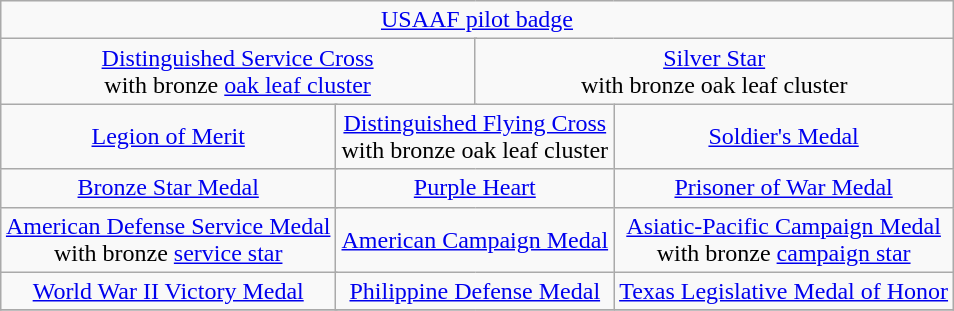<table class="wikitable" style="margin:1em auto; text-align:center;">
<tr>
<td colspan="12"><a href='#'>USAAF pilot badge</a></td>
</tr>
<tr>
<td colspan="6"><a href='#'>Distinguished Service Cross</a><br>with bronze <a href='#'>oak leaf cluster</a></td>
<td colspan="6"><a href='#'>Silver Star</a><br>with bronze oak leaf cluster</td>
</tr>
<tr>
<td colspan="4"><a href='#'>Legion of Merit</a></td>
<td colspan="4"><a href='#'>Distinguished Flying Cross</a><br>with bronze oak leaf cluster</td>
<td colspan="4"><a href='#'>Soldier's Medal</a></td>
</tr>
<tr>
<td colspan="4"><a href='#'>Bronze Star Medal</a></td>
<td colspan="4"><a href='#'>Purple Heart</a></td>
<td colspan="4"><a href='#'>Prisoner of War Medal</a></td>
</tr>
<tr>
<td colspan="4"><a href='#'>American Defense Service Medal</a><br>with bronze <a href='#'>service star</a></td>
<td colspan="4"><a href='#'>American Campaign Medal</a></td>
<td colspan="4"><a href='#'>Asiatic-Pacific Campaign Medal</a><br>with bronze <a href='#'>campaign star</a></td>
</tr>
<tr>
<td colspan="4"><a href='#'>World War II Victory Medal</a></td>
<td colspan="4"><a href='#'>Philippine Defense Medal</a></td>
<td colspan="4"><a href='#'>Texas Legislative Medal of Honor</a></td>
</tr>
<tr>
</tr>
</table>
